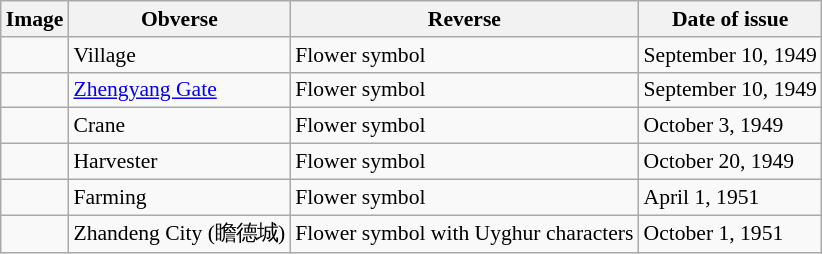<table class="wikitable" style="font-size:90%">
<tr>
<th>Image</th>
<th>Obverse</th>
<th>Reverse</th>
<th>Date of issue</th>
</tr>
<tr>
<td></td>
<td>Village</td>
<td>Flower symbol</td>
<td>September 10, 1949</td>
</tr>
<tr>
<td></td>
<td><a href='#'>Zhengyang Gate</a></td>
<td>Flower symbol</td>
<td>September 10, 1949</td>
</tr>
<tr>
<td></td>
<td>Crane</td>
<td>Flower symbol</td>
<td>October 3, 1949</td>
</tr>
<tr>
<td></td>
<td>Harvester</td>
<td>Flower symbol</td>
<td>October 20, 1949</td>
</tr>
<tr>
<td></td>
<td>Farming</td>
<td>Flower symbol</td>
<td>April 1, 1951</td>
</tr>
<tr>
<td></td>
<td>Zhandeng City (瞻德城)</td>
<td>Flower symbol with Uyghur characters</td>
<td>October 1, 1951</td>
</tr>
</table>
